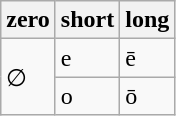<table class="wikitable">
<tr>
<th>zero</th>
<th>short</th>
<th>long</th>
</tr>
<tr>
<td rowspan=2>∅</td>
<td>e</td>
<td>ē</td>
</tr>
<tr>
<td>o</td>
<td>ō</td>
</tr>
</table>
